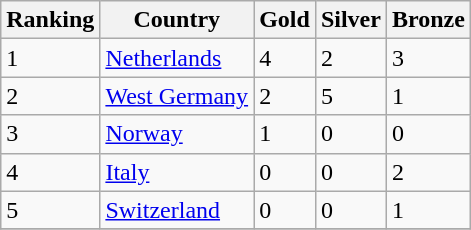<table class="wikitable">
<tr>
<th>Ranking</th>
<th>Country</th>
<th>Gold </th>
<th>Silver </th>
<th>Bronze </th>
</tr>
<tr>
<td>1</td>
<td> <a href='#'>Netherlands</a></td>
<td>4</td>
<td>2</td>
<td>3</td>
</tr>
<tr>
<td>2</td>
<td> <a href='#'>West Germany</a></td>
<td>2</td>
<td>5</td>
<td>1</td>
</tr>
<tr>
<td>3</td>
<td> <a href='#'>Norway</a></td>
<td>1</td>
<td>0</td>
<td>0</td>
</tr>
<tr>
<td>4</td>
<td> <a href='#'>Italy</a></td>
<td>0</td>
<td>0</td>
<td>2</td>
</tr>
<tr>
<td>5</td>
<td> <a href='#'>Switzerland</a></td>
<td>0</td>
<td>0</td>
<td>1</td>
</tr>
<tr>
</tr>
</table>
